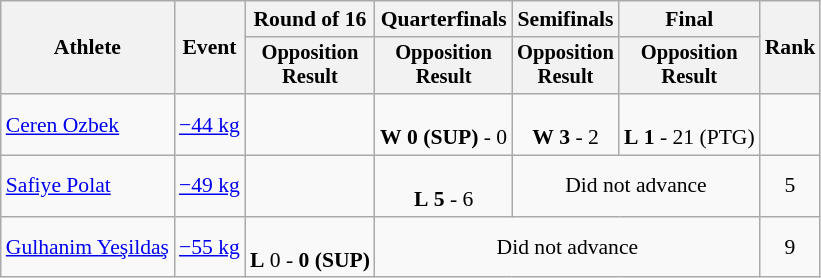<table class="wikitable" style="font-size:90%;">
<tr>
<th rowspan=2>Athlete</th>
<th rowspan=2>Event</th>
<th>Round of 16</th>
<th>Quarterfinals</th>
<th>Semifinals</th>
<th>Final</th>
<th rowspan=2>Rank</th>
</tr>
<tr style="font-size:95%">
<th>Opposition<br>Result</th>
<th>Opposition<br>Result</th>
<th>Opposition<br>Result</th>
<th>Opposition<br>Result</th>
</tr>
<tr align=center>
<td align=left><a href='#'>Ceren Ozbek</a></td>
<td align=left><a href='#'>−44 kg</a></td>
<td></td>
<td><br><strong>W</strong> <strong>0 (SUP)</strong> - 0</td>
<td><br><strong>W</strong> <strong>3</strong> - 2</td>
<td><br><strong>L</strong> <strong>1</strong> - 21 (PTG)</td>
<td></td>
</tr>
<tr align=center>
<td align=left><a href='#'>Safiye Polat</a></td>
<td align=left><a href='#'>−49 kg</a></td>
<td></td>
<td><br><strong>L</strong> <strong>5</strong> - 6</td>
<td colspan=2>Did not advance</td>
<td>5</td>
</tr>
<tr align=center>
<td align=left><a href='#'>Gulhanim Yeşildaş</a></td>
<td align=left><a href='#'>−55 kg</a></td>
<td><br><strong>L</strong> 0 - <strong>0 (SUP)</strong></td>
<td colspan=3>Did not advance</td>
<td>9</td>
</tr>
</table>
